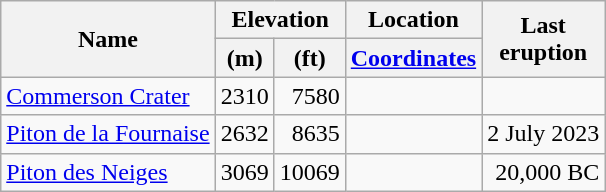<table class="wikitable">
<tr>
<th rowspan="2">Name</th>
<th colspan ="2">Elevation</th>
<th>Location</th>
<th rowspan="2">Last<br>eruption</th>
</tr>
<tr>
<th>(m)</th>
<th>(ft)</th>
<th><a href='#'>Coordinates</a></th>
</tr>
<tr align="right">
<td align="left"><a href='#'>Commerson Crater</a></td>
<td>2310</td>
<td>7580</td>
<td></td>
<td></td>
</tr>
<tr align="right">
<td align="left"><a href='#'>Piton de la Fournaise</a></td>
<td>2632</td>
<td>8635</td>
<td></td>
<td>2 July 2023</td>
</tr>
<tr align="right">
<td align="left"><a href='#'>Piton des Neiges</a></td>
<td>3069</td>
<td>10069</td>
<td></td>
<td>20,000 BC</td>
</tr>
</table>
